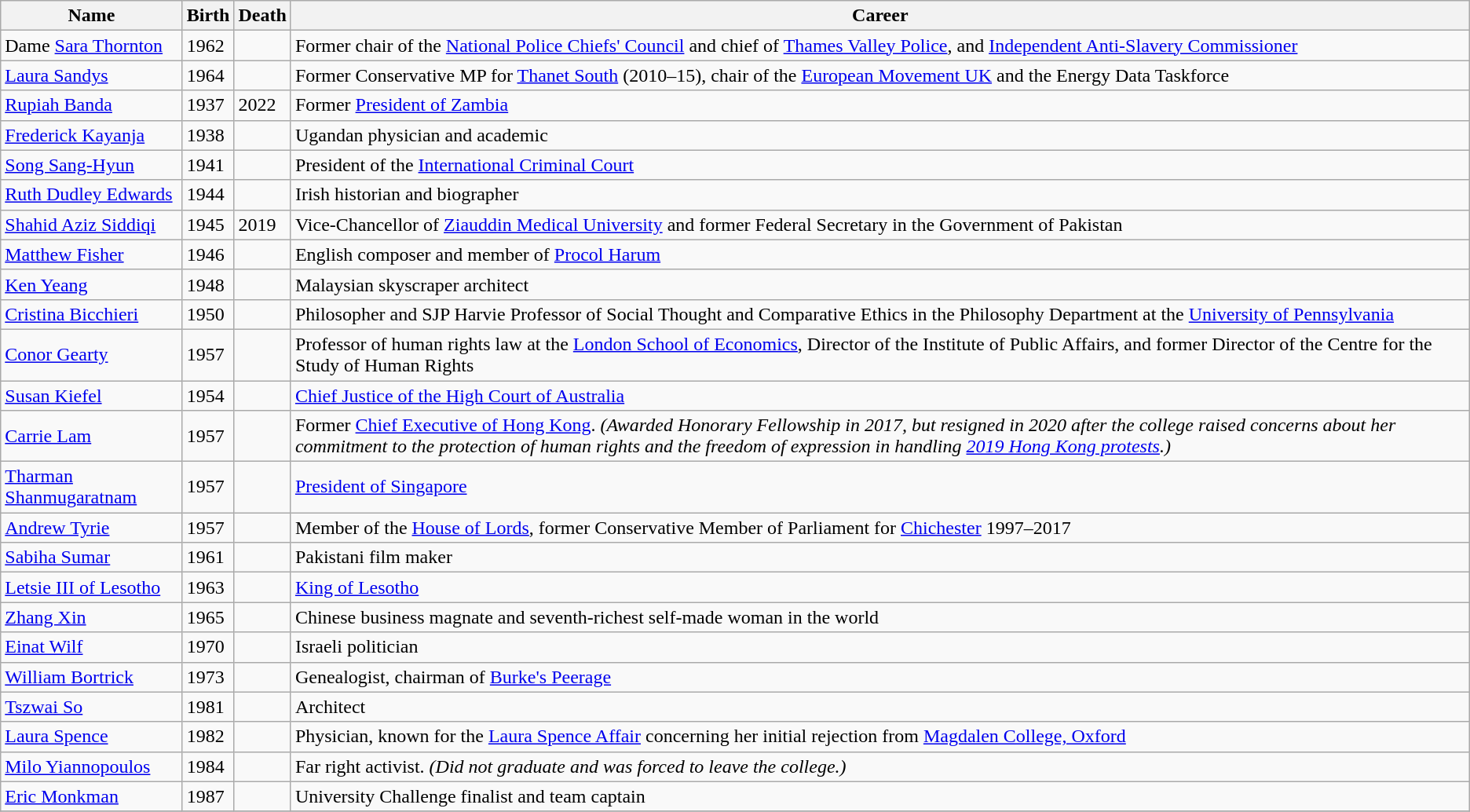<table class="wikitable sortable">
<tr>
<th>Name</th>
<th>Birth</th>
<th>Death</th>
<th>Career</th>
</tr>
<tr>
<td>Dame <a href='#'>Sara Thornton</a></td>
<td>1962</td>
<td></td>
<td>Former chair of the <a href='#'>National Police Chiefs' Council</a> and chief of <a href='#'>Thames Valley Police</a>, and <a href='#'>Independent Anti-Slavery Commissioner</a></td>
</tr>
<tr>
<td><a href='#'>Laura Sandys</a></td>
<td>1964</td>
<td></td>
<td>Former Conservative MP for <a href='#'>Thanet South</a> (2010–15), chair of the <a href='#'>European Movement UK</a> and the Energy Data Taskforce</td>
</tr>
<tr>
<td><a href='#'>Rupiah Banda</a></td>
<td>1937</td>
<td>2022</td>
<td>Former <a href='#'>President of Zambia</a></td>
</tr>
<tr>
<td><a href='#'>Frederick Kayanja</a></td>
<td>1938</td>
<td></td>
<td>Ugandan physician and academic</td>
</tr>
<tr>
<td><a href='#'>Song Sang-Hyun</a></td>
<td>1941</td>
<td></td>
<td>President of the <a href='#'>International Criminal Court</a></td>
</tr>
<tr>
<td><a href='#'>Ruth Dudley Edwards</a></td>
<td>1944</td>
<td></td>
<td>Irish historian and biographer</td>
</tr>
<tr>
<td><a href='#'>Shahid Aziz Siddiqi</a></td>
<td>1945</td>
<td>2019</td>
<td>Vice-Chancellor of <a href='#'>Ziauddin Medical University</a> and former Federal Secretary in the Government of Pakistan</td>
</tr>
<tr>
<td><a href='#'>Matthew Fisher</a></td>
<td>1946</td>
<td></td>
<td>English composer and member of <a href='#'>Procol Harum</a></td>
</tr>
<tr>
<td><a href='#'>Ken Yeang</a></td>
<td>1948</td>
<td></td>
<td>Malaysian skyscraper architect</td>
</tr>
<tr>
<td><a href='#'>Cristina Bicchieri</a></td>
<td>1950</td>
<td></td>
<td>Philosopher and SJP Harvie Professor of Social Thought and Comparative Ethics in the Philosophy Department at the <a href='#'>University of Pennsylvania</a></td>
</tr>
<tr>
<td><a href='#'>Conor Gearty</a></td>
<td>1957</td>
<td></td>
<td>Professor of human rights law at the <a href='#'>London School of Economics</a>, Director of the Institute of Public Affairs, and former Director of the Centre for the Study of Human Rights</td>
</tr>
<tr>
<td><a href='#'>Susan Kiefel</a></td>
<td>1954</td>
<td></td>
<td><a href='#'>Chief Justice of the High Court of Australia</a></td>
</tr>
<tr>
<td><a href='#'>Carrie Lam</a></td>
<td>1957</td>
<td></td>
<td>Former <a href='#'>Chief Executive of Hong Kong</a>. <em>(Awarded Honorary Fellowship in 2017, but resigned in 2020 after the college raised concerns about her commitment to the protection of human rights and the freedom of expression in handling <a href='#'>2019 Hong Kong protests</a>.)</em></td>
</tr>
<tr>
<td><a href='#'>Tharman Shanmugaratnam</a></td>
<td>1957</td>
<td></td>
<td><a href='#'>President of Singapore</a></td>
</tr>
<tr>
<td><a href='#'>Andrew Tyrie</a></td>
<td>1957</td>
<td></td>
<td>Member of the <a href='#'>House of Lords</a>, former Conservative Member of Parliament for <a href='#'>Chichester</a> 1997–2017</td>
</tr>
<tr>
<td><a href='#'>Sabiha Sumar</a></td>
<td>1961</td>
<td></td>
<td>Pakistani film maker</td>
</tr>
<tr>
<td><a href='#'>Letsie III of Lesotho</a></td>
<td>1963</td>
<td></td>
<td><a href='#'>King of Lesotho</a></td>
</tr>
<tr>
<td><a href='#'>Zhang Xin</a></td>
<td>1965</td>
<td></td>
<td>Chinese business magnate and seventh-richest self-made woman in the world</td>
</tr>
<tr>
<td><a href='#'>Einat Wilf</a></td>
<td>1970</td>
<td></td>
<td>Israeli politician</td>
</tr>
<tr>
<td><a href='#'>William Bortrick</a></td>
<td>1973</td>
<td></td>
<td>Genealogist, chairman of <a href='#'>Burke's Peerage</a></td>
</tr>
<tr>
<td><a href='#'>Tszwai So</a></td>
<td>1981</td>
<td></td>
<td>Architect</td>
</tr>
<tr>
<td><a href='#'>Laura Spence</a></td>
<td>1982</td>
<td></td>
<td>Physician, known for the <a href='#'>Laura Spence Affair</a> concerning her initial rejection from <a href='#'>Magdalen College, Oxford</a></td>
</tr>
<tr>
<td><a href='#'>Milo Yiannopoulos</a></td>
<td>1984</td>
<td></td>
<td>Far right activist. <em>(Did not graduate and was forced to leave the college.)</em></td>
</tr>
<tr>
<td><a href='#'>Eric Monkman</a></td>
<td>1987</td>
<td></td>
<td>University Challenge finalist and team captain</td>
</tr>
<tr>
</tr>
</table>
